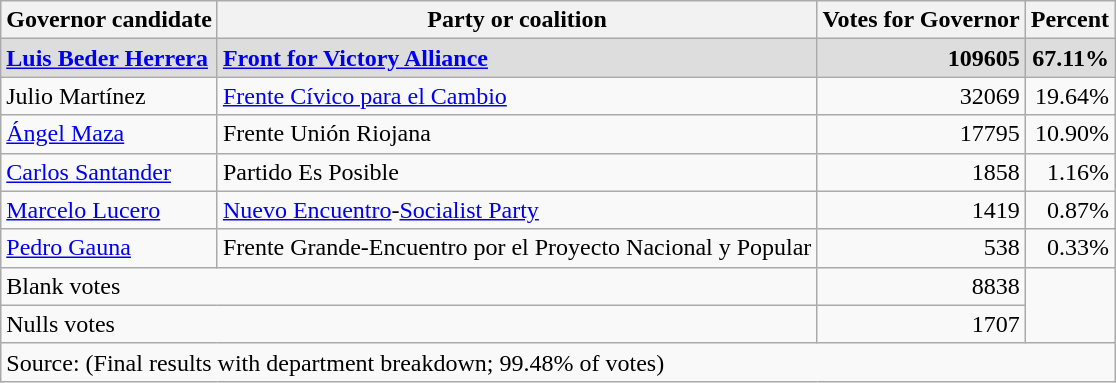<table class="wikitable" style="text-align:left">
<tr>
<th>Governor candidate</th>
<th>Party or coalition</th>
<th>Votes for Governor</th>
<th>Percent</th>
</tr>
<tr style="background:#DDDDDD; font-weight:bold">
<td><a href='#'>Luis Beder Herrera</a></td>
<td><a href='#'>Front for Victory Alliance</a></td>
<td align=right>109605</td>
<td align=right>67.11%</td>
</tr>
<tr>
<td>Julio Martínez</td>
<td><a href='#'>Frente Cívico para el Cambio</a></td>
<td align=right>32069</td>
<td align=right>19.64%</td>
</tr>
<tr>
<td><a href='#'>Ángel Maza</a></td>
<td>Frente Unión Riojana</td>
<td align=right>17795</td>
<td align=right>10.90%</td>
</tr>
<tr>
<td><a href='#'>Carlos Santander</a></td>
<td>Partido Es Posible</td>
<td align=right>1858</td>
<td align=right>1.16%</td>
</tr>
<tr>
<td><a href='#'>Marcelo Lucero</a></td>
<td><a href='#'>Nuevo Encuentro</a>-<a href='#'>Socialist Party</a></td>
<td align=right>1419</td>
<td align=right>0.87%</td>
</tr>
<tr>
<td><a href='#'>Pedro Gauna</a></td>
<td>Frente Grande-Encuentro por el Proyecto Nacional y Popular</td>
<td align=right>538</td>
<td align=right>0.33%</td>
</tr>
<tr>
<td colspan=2>Blank votes</td>
<td align=right>8838</td>
<td rowspan=2></td>
</tr>
<tr>
<td colspan=2>Nulls votes</td>
<td align=right>1707</td>
</tr>
<tr>
<td colspan=5>Source:  (Final results with department breakdown; 99.48% of votes)</td>
</tr>
</table>
